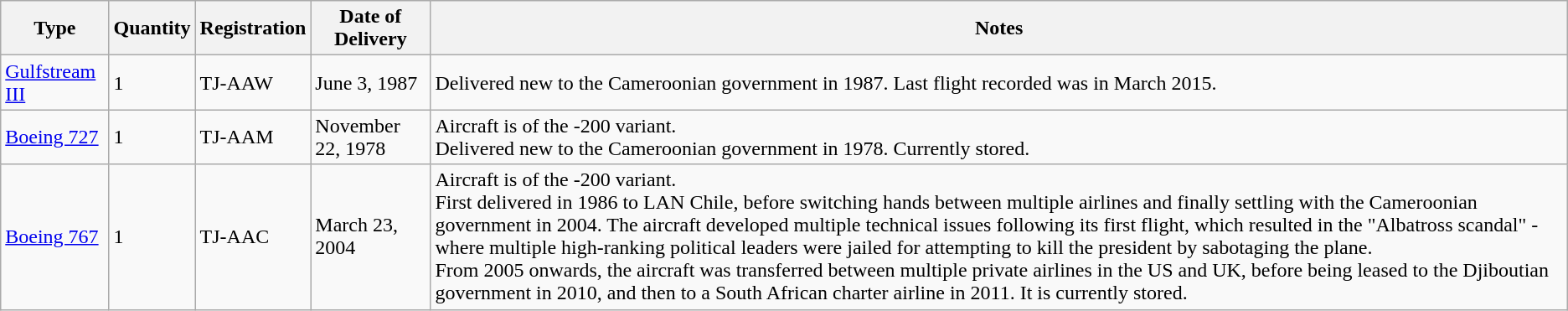<table class="wikitable">
<tr>
<th>Type</th>
<th>Quantity</th>
<th>Registration</th>
<th>Date of Delivery</th>
<th>Notes</th>
</tr>
<tr>
<td><a href='#'>Gulfstream III</a></td>
<td>1</td>
<td>TJ-AAW</td>
<td>June 3, 1987</td>
<td>Delivered new to the Cameroonian government in 1987. Last flight recorded was in March 2015.</td>
</tr>
<tr>
<td><a href='#'>Boeing 727</a></td>
<td>1</td>
<td>TJ-AAM</td>
<td>November 22, 1978</td>
<td>Aircraft is of the -200 variant.<br>Delivered new to the Cameroonian government in 1978. Currently stored.</td>
</tr>
<tr>
<td><a href='#'>Boeing 767</a></td>
<td>1</td>
<td>TJ-AAC</td>
<td>March 23, 2004</td>
<td>Aircraft is of the -200 variant.<br>First delivered in 1986 to LAN Chile, before switching hands between multiple airlines and finally settling with the Cameroonian government in 2004. 
The aircraft developed multiple technical issues following its first flight, which resulted in the "Albatross scandal" - where multiple high-ranking political leaders were jailed for attempting to kill the president by sabotaging the plane.<br>From 2005 onwards, the aircraft was transferred between multiple private airlines in the US and UK, before being leased to the Djiboutian government in 2010, and then to a South African charter airline in 2011. It is currently stored.</td>
</tr>
</table>
